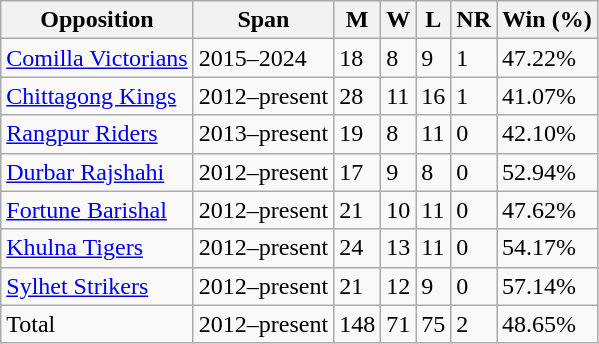<table class="wikitable">
<tr>
<th>Opposition</th>
<th>Span</th>
<th>M</th>
<th>W</th>
<th>L</th>
<th>NR</th>
<th>Win (%)</th>
</tr>
<tr>
<td><a href='#'>Comilla Victorians</a></td>
<td>2015–2024</td>
<td>18</td>
<td>8</td>
<td>9</td>
<td>1</td>
<td>47.22%</td>
</tr>
<tr>
<td><a href='#'>Chittagong Kings</a></td>
<td>2012–present</td>
<td>28</td>
<td>11</td>
<td>16</td>
<td>1</td>
<td>41.07%</td>
</tr>
<tr>
<td><a href='#'>Rangpur Riders</a></td>
<td>2013–present</td>
<td>19</td>
<td>8</td>
<td>11</td>
<td>0</td>
<td>42.10%</td>
</tr>
<tr>
<td><a href='#'>Durbar Rajshahi</a></td>
<td>2012–present</td>
<td>17</td>
<td>9</td>
<td>8</td>
<td>0</td>
<td>52.94%</td>
</tr>
<tr>
<td><a href='#'>Fortune Barishal</a></td>
<td>2012–present</td>
<td>21</td>
<td>10</td>
<td>11</td>
<td>0</td>
<td>47.62%</td>
</tr>
<tr>
<td><a href='#'>Khulna Tigers</a></td>
<td>2012–present</td>
<td>24</td>
<td>13</td>
<td>11</td>
<td>0</td>
<td>54.17%</td>
</tr>
<tr>
<td><a href='#'>Sylhet Strikers</a></td>
<td>2012–present</td>
<td>21</td>
<td>12</td>
<td>9</td>
<td>0</td>
<td>57.14%</td>
</tr>
<tr>
<td>Total</td>
<td>2012–present</td>
<td>148</td>
<td>71</td>
<td>75</td>
<td>2</td>
<td>48.65%</td>
</tr>
</table>
